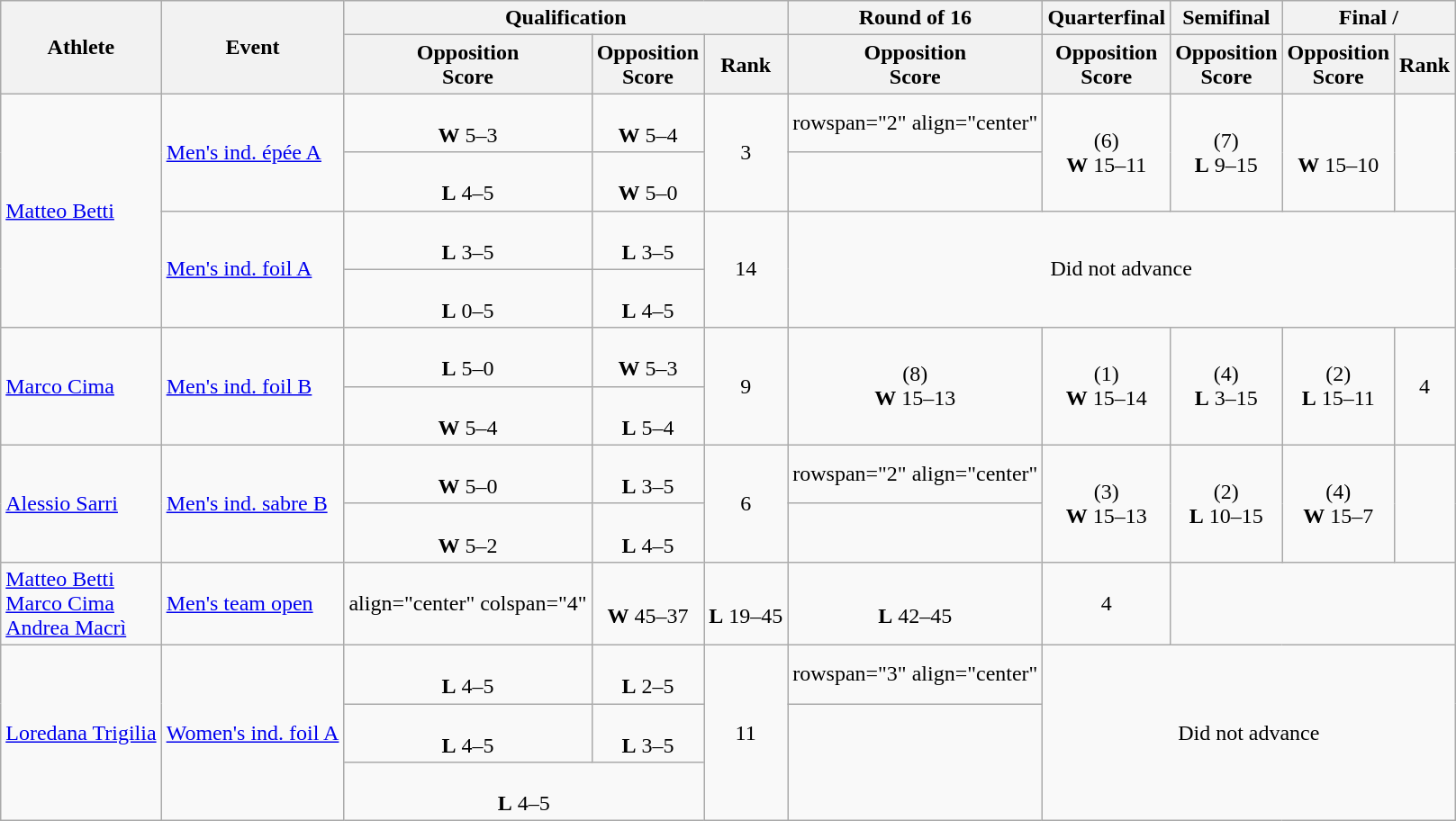<table class=wikitable>
<tr>
<th rowspan="2">Athlete</th>
<th rowspan="2">Event</th>
<th colspan="3">Qualification</th>
<th>Round of 16</th>
<th>Quarterfinal</th>
<th>Semifinal</th>
<th colspan="2">Final / </th>
</tr>
<tr>
<th>Opposition<br>Score</th>
<th>Opposition<br>Score</th>
<th>Rank</th>
<th>Opposition<br>Score</th>
<th>Opposition<br>Score</th>
<th>Opposition<br>Score</th>
<th>Opposition<br>Score</th>
<th>Rank</th>
</tr>
<tr>
<td rowspan="4"><a href='#'>Matteo Betti</a></td>
<td rowspan="2"><a href='#'>Men's ind. épée A</a></td>
<td align="center"><br><strong>W</strong> 5–3</td>
<td align="center"><br><strong>W</strong> 5–4</td>
<td rowspan="2" align="center">3</td>
<td>rowspan="2" align="center" </td>
<td rowspan="2" align="center"> (6)<br><strong>W</strong> 15–11</td>
<td rowspan="2" align="center"> (7)<br><strong>L</strong> 9–15</td>
<td rowspan="2" align="center"><br><strong>W</strong> 15–10</td>
<td rowspan="2" align="center"></td>
</tr>
<tr>
<td align="center"><br><strong>L</strong> 4–5</td>
<td align="center"><br><strong>W</strong> 5–0</td>
</tr>
<tr>
<td rowspan="2"><a href='#'>Men's ind. foil A</a></td>
<td align="center"><br><strong>L</strong> 3–5</td>
<td align="center"><br><strong>L</strong> 3–5</td>
<td rowspan="2" align="center">14</td>
<td rowspan="2" align="center" colspan="5">Did not advance</td>
</tr>
<tr align="center">
<td><br><strong>L</strong> 0–5</td>
<td><br><strong>L</strong> 4–5</td>
</tr>
<tr>
<td rowspan="2"><a href='#'>Marco Cima</a></td>
<td rowspan="2"><a href='#'>Men's ind. foil B</a></td>
<td align="center"><br><strong>L</strong> 5–0</td>
<td align="center"><br><strong>W</strong> 5–3</td>
<td rowspan="2" align="center">9</td>
<td rowspan="2" align="center"> (8)<br><strong>W</strong> 15–13</td>
<td rowspan="2" align="center"> (1)<br><strong>W</strong> 15–14</td>
<td rowspan="2" align="center"> (4)<br><strong>L</strong> 3–15</td>
<td rowspan="2" align="center"> (2)<br><strong>L</strong> 15–11</td>
<td rowspan="2" align="center">4</td>
</tr>
<tr>
<td align="center"><br><strong>W</strong> 5–4</td>
<td align="center"><br><strong>L</strong> 5–4</td>
</tr>
<tr>
<td rowspan="2"><a href='#'>Alessio Sarri</a></td>
<td rowspan="2"><a href='#'>Men's ind. sabre B</a></td>
<td align="center"><br><strong>W</strong> 5–0</td>
<td align="center"><br><strong>L</strong> 3–5</td>
<td rowspan="2" align="center">6</td>
<td>rowspan="2" align="center" </td>
<td rowspan="2" align="center"> (3)<br><strong>W</strong> 15–13</td>
<td rowspan="2" align="center"> (2)<br><strong>L</strong> 10–15</td>
<td rowspan="2" align="center"> (4)<br><strong>W</strong> 15–7</td>
<td rowspan="2" align="center"></td>
</tr>
<tr>
<td align="center"><br><strong>W</strong> 5–2</td>
<td align="center"><br><strong>L</strong> 4–5</td>
</tr>
<tr>
<td><a href='#'>Matteo Betti</a><br><a href='#'>Marco Cima</a><br><a href='#'>Andrea Macrì</a></td>
<td><a href='#'>Men's team open</a></td>
<td>align="center" colspan="4" </td>
<td align="center"><br><strong>W</strong> 45–37</td>
<td align="center"><br><strong>L</strong> 19–45</td>
<td align="center"><br><strong>L</strong> 42–45</td>
<td align="center">4</td>
</tr>
<tr>
<td rowspan="3"><a href='#'>Loredana Trigilia</a></td>
<td rowspan="3"><a href='#'>Women's ind. foil A</a></td>
<td align="center"><br><strong>L</strong> 4–5</td>
<td align="center"><br><strong>L</strong> 2–5</td>
<td rowspan="3" align="center">11</td>
<td>rowspan="3" align="center" </td>
<td rowspan="3" align="center" colspan="4">Did not advance</td>
</tr>
<tr>
<td align="center"><br><strong>L</strong> 4–5</td>
<td align="center"><br><strong>L</strong> 3–5</td>
</tr>
<tr>
<td align="center" colspan="2"><br><strong>L</strong> 4–5</td>
</tr>
</table>
